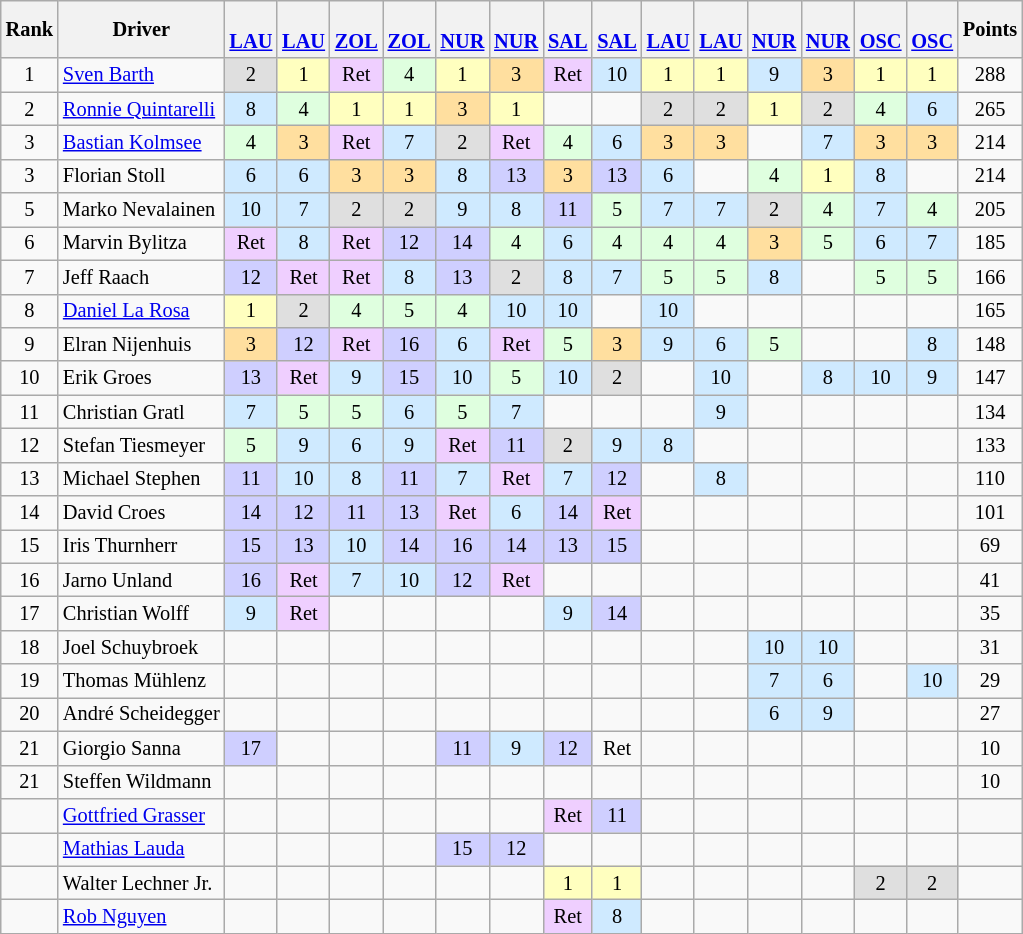<table class="wikitable" style="font-size: 85%; text-align:center;">
<tr>
<th>Rank</th>
<th>Driver</th>
<th> <br> <a href='#'>LAU</a></th>
<th> <br> <a href='#'>LAU</a></th>
<th> <br> <a href='#'>ZOL</a></th>
<th> <br> <a href='#'>ZOL</a></th>
<th> <br> <a href='#'>NUR</a></th>
<th> <br> <a href='#'>NUR</a></th>
<th> <br> <a href='#'>SAL</a></th>
<th> <br> <a href='#'>SAL</a></th>
<th> <br> <a href='#'>LAU</a></th>
<th> <br> <a href='#'>LAU</a></th>
<th> <br> <a href='#'>NUR</a></th>
<th> <br> <a href='#'>NUR</a></th>
<th> <br> <a href='#'>OSC</a></th>
<th> <br> <a href='#'>OSC</a></th>
<th>Points</th>
</tr>
<tr>
<td>1</td>
<td align="left"> <a href='#'>Sven Barth</a></td>
<td style="background:#DFDFDF;">2</td>
<td style="background:#FFFFBF;">1</td>
<td style="background:#EFCFFF;">Ret</td>
<td style="background:#DFFFDF;">4</td>
<td style="background:#FFFFBF;">1</td>
<td style="background:#FFDF9F;">3</td>
<td style="background:#EFCFFF;">Ret</td>
<td style="background:#CFEAFF;">10</td>
<td style="background:#FFFFBF;">1</td>
<td style="background:#FFFFBF;">1</td>
<td style="background:#CFEAFF;">9</td>
<td style="background:#FFDF9F;">3</td>
<td style="background:#FFFFBF;">1</td>
<td style="background:#FFFFBF;">1</td>
<td>288</td>
</tr>
<tr>
<td>2</td>
<td align="left"> <a href='#'>Ronnie Quintarelli</a></td>
<td style="background:#CFEAFF;">8</td>
<td style="background:#DFFFDF;">4</td>
<td style="background:#FFFFBF;">1</td>
<td style="background:#FFFFBF;">1</td>
<td style="background:#FFDF9F;">3</td>
<td style="background:#FFFFBF;">1</td>
<td></td>
<td></td>
<td style="background:#DFDFDF;">2</td>
<td style="background:#DFDFDF;">2</td>
<td style="background:#FFFFBF;">1</td>
<td style="background:#DFDFDF;">2</td>
<td style="background:#DFFFDF;">4</td>
<td style="background:#CFEAFF;">6</td>
<td>265</td>
</tr>
<tr>
<td>3</td>
<td align="left"> <a href='#'>Bastian Kolmsee</a></td>
<td style="background:#DFFFDF;">4</td>
<td style="background:#FFDF9F;">3</td>
<td style="background:#EFCFFF;">Ret</td>
<td style="background:#CFEAFF;">7</td>
<td style="background:#DFDFDF;">2</td>
<td style="background:#EFCFFF;">Ret</td>
<td style="background:#DFFFDF;">4</td>
<td style="background:#CFEAFF;">6</td>
<td style="background:#FFDF9F;">3</td>
<td style="background:#FFDF9F;">3</td>
<td></td>
<td style="background:#CFEAFF;">7</td>
<td style="background:#FFDF9F;">3</td>
<td style="background:#FFDF9F;">3</td>
<td>214</td>
</tr>
<tr>
<td>3</td>
<td align="left"> Florian Stoll</td>
<td style="background:#CFEAFF;">6</td>
<td style="background:#CFEAFF;">6</td>
<td style="background:#FFDF9F;">3</td>
<td style="background:#FFDF9F;">3</td>
<td style="background:#CFEAFF;">8</td>
<td style="background:#CFCFFF;">13</td>
<td style="background:#FFDF9F;">3</td>
<td style="background:#CFCFFF;">13</td>
<td style="background:#CFEAFF;">6</td>
<td></td>
<td style="background:#DFFFDF;">4</td>
<td style="background:#FFFFBF;">1</td>
<td style="background:#CFEAFF;">8</td>
<td></td>
<td>214</td>
</tr>
<tr>
<td>5</td>
<td align="left"> Marko Nevalainen</td>
<td style="background:#CFEAFF;">10</td>
<td style="background:#CFEAFF;">7</td>
<td style="background:#DFDFDF;">2</td>
<td style="background:#DFDFDF;">2</td>
<td style="background:#CFEAFF;">9</td>
<td style="background:#CFEAFF;">8</td>
<td style="background:#CFCFFF;">11</td>
<td style="background:#DFFFDF;">5</td>
<td style="background:#CFEAFF;">7</td>
<td style="background:#CFEAFF;">7</td>
<td style="background:#DFDFDF;">2</td>
<td style="background:#DFFFDF;">4</td>
<td style="background:#CFEAFF;">7</td>
<td style="background:#DFFFDF;">4</td>
<td>205</td>
</tr>
<tr>
<td>6</td>
<td align="left"> Marvin Bylitza</td>
<td style="background:#EFCFFF;">Ret</td>
<td style="background:#CFEAFF;">8</td>
<td style="background:#EFCFFF;">Ret</td>
<td style="background:#CFCFFF;">12</td>
<td style="background:#CFCFFF;">14</td>
<td style="background:#DFFFDF;">4</td>
<td style="background:#CFEAFF;">6</td>
<td style="background:#DFFFDF;">4</td>
<td style="background:#DFFFDF;">4</td>
<td style="background:#DFFFDF;">4</td>
<td style="background:#FFDF9F;">3</td>
<td style="background:#DFFFDF;">5</td>
<td style="background:#CFEAFF;">6</td>
<td style="background:#CFEAFF;">7</td>
<td>185</td>
</tr>
<tr>
<td>7</td>
<td align="left"> Jeff Raach</td>
<td style="background:#CFCFFF;">12</td>
<td style="background:#EFCFFF;">Ret</td>
<td style="background:#EFCFFF;">Ret</td>
<td style="background:#CFEAFF;">8</td>
<td style="background:#CFCFFF;">13</td>
<td style="background:#DFDFDF;">2</td>
<td style="background:#CFEAFF;">8</td>
<td style="background:#CFEAFF;">7</td>
<td style="background:#DFFFDF;">5</td>
<td style="background:#DFFFDF;">5</td>
<td style="background:#CFEAFF;">8</td>
<td></td>
<td style="background:#DFFFDF;">5</td>
<td style="background:#DFFFDF;">5</td>
<td>166</td>
</tr>
<tr>
<td>8</td>
<td align="left"> <a href='#'>Daniel La Rosa</a></td>
<td style="background:#FFFFBF;">1</td>
<td style="background:#DFDFDF;">2</td>
<td style="background:#DFFFDF;">4</td>
<td style="background:#DFFFDF;">5</td>
<td style="background:#DFFFDF;">4</td>
<td style="background:#CFEAFF;">10</td>
<td style="background:#CFEAFF;">10</td>
<td></td>
<td style="background:#CFEAFF;">10</td>
<td></td>
<td></td>
<td></td>
<td></td>
<td></td>
<td>165</td>
</tr>
<tr>
<td>9</td>
<td align="left"> Elran Nijenhuis</td>
<td style="background:#FFDF9F;">3</td>
<td style="background:#CFCFFF;">12</td>
<td style="background:#EFCFFF;">Ret</td>
<td style="background:#CFCFFF;">16</td>
<td style="background:#CFEAFF;">6</td>
<td style="background:#EFCFFF;">Ret</td>
<td style="background:#DFFFDF;">5</td>
<td style="background:#FFDF9F;">3</td>
<td style="background:#CFEAFF;">9</td>
<td style="background:#CFEAFF;">6</td>
<td style="background:#DFFFDF;">5</td>
<td></td>
<td></td>
<td style="background:#CFEAFF;">8</td>
<td>148</td>
</tr>
<tr>
<td>10</td>
<td align="left"> Erik Groes</td>
<td style="background:#CFCFFF;">13</td>
<td style="background:#EFCFFF;">Ret</td>
<td style="background:#CFEAFF;">9</td>
<td style="background:#CFCFFF;">15</td>
<td style="background:#CFEAFF;">10</td>
<td style="background:#DFFFDF;">5</td>
<td style="background:#CFEAFF;">10</td>
<td style="background:#DFDFDF;">2</td>
<td></td>
<td style="background:#CFEAFF;">10</td>
<td></td>
<td style="background:#CFEAFF;">8</td>
<td style="background:#CFEAFF;">10</td>
<td style="background:#CFEAFF;">9</td>
<td>147</td>
</tr>
<tr>
<td>11</td>
<td align="left"> Christian Gratl</td>
<td style="background:#CFEAFF;">7</td>
<td style="background:#DFFFDF;">5</td>
<td style="background:#DFFFDF;">5</td>
<td style="background:#CFEAFF;">6</td>
<td style="background:#DFFFDF;">5</td>
<td style="background:#CFEAFF;">7</td>
<td></td>
<td></td>
<td></td>
<td style="background:#CFEAFF;">9</td>
<td></td>
<td></td>
<td></td>
<td></td>
<td>134</td>
</tr>
<tr>
<td>12</td>
<td align="left"> Stefan Tiesmeyer</td>
<td style="background:#DFFFDF;">5</td>
<td style="background:#CFEAFF;">9</td>
<td style="background:#CFEAFF;">6</td>
<td style="background:#CFEAFF;">9</td>
<td style="background:#EFCFFF;">Ret</td>
<td style="background:#CFCFFF;">11</td>
<td style="background:#DFDFDF;">2</td>
<td style="background:#CFEAFF;">9</td>
<td style="background:#CFEAFF;">8</td>
<td></td>
<td></td>
<td></td>
<td></td>
<td></td>
<td>133</td>
</tr>
<tr>
<td>13</td>
<td align="left"> Michael Stephen</td>
<td style="background:#CFCFFF;">11</td>
<td style="background:#CFEAFF;">10</td>
<td style="background:#CFEAFF;">8</td>
<td style="background:#CFCFFF;">11</td>
<td style="background:#CFEAFF;">7</td>
<td style="background:#EFCFFF;">Ret</td>
<td style="background:#CFEAFF;">7</td>
<td style="background:#CFCFFF;">12</td>
<td></td>
<td style="background:#CFEAFF;">8</td>
<td></td>
<td></td>
<td></td>
<td></td>
<td>110</td>
</tr>
<tr>
<td>14</td>
<td align="left"> David Croes</td>
<td style="background:#CFCFFF;">14</td>
<td style="background:#CFCFFF;">12</td>
<td style="background:#CFCFFF;">11</td>
<td style="background:#CFCFFF;">13</td>
<td style="background:#EFCFFF;">Ret</td>
<td style="background:#CFEAFF;">6</td>
<td style="background:#CFCFFF;">14</td>
<td style="background:#EFCFFF;">Ret</td>
<td></td>
<td></td>
<td></td>
<td></td>
<td></td>
<td></td>
<td>101</td>
</tr>
<tr>
<td>15</td>
<td align="left"> Iris Thurnherr</td>
<td style="background:#CFCFFF;">15</td>
<td style="background:#CFCFFF;">13</td>
<td style="background:#CFEAFF;">10</td>
<td style="background:#CFCFFF;">14</td>
<td style="background:#CFCFFF;">16</td>
<td style="background:#CFCFFF;">14</td>
<td style="background:#CFCFFF;">13</td>
<td style="background:#CFCFFF;">15</td>
<td></td>
<td></td>
<td></td>
<td></td>
<td></td>
<td></td>
<td>69</td>
</tr>
<tr>
<td>16</td>
<td align="left"> Jarno Unland</td>
<td style="background:#CFCFFF;">16</td>
<td style="background:#EFCFFF;">Ret</td>
<td style="background:#CFEAFF;">7</td>
<td style="background:#CFEAFF;">10</td>
<td style="background:#CFCFFF;">12</td>
<td style="background:#EFCFFF;">Ret</td>
<td></td>
<td></td>
<td></td>
<td></td>
<td></td>
<td></td>
<td></td>
<td></td>
<td>41</td>
</tr>
<tr>
<td>17</td>
<td align="left"> Christian Wolff</td>
<td style="background:#CFEAFF;">9</td>
<td style="background:#EFCFFF;">Ret</td>
<td></td>
<td></td>
<td></td>
<td></td>
<td style="background:#CFEAFF;">9</td>
<td style="background:#CFCFFF;">14</td>
<td></td>
<td></td>
<td></td>
<td></td>
<td></td>
<td></td>
<td>35</td>
</tr>
<tr>
<td>18</td>
<td align="left"> Joel Schuybroek</td>
<td></td>
<td></td>
<td></td>
<td></td>
<td></td>
<td></td>
<td></td>
<td></td>
<td></td>
<td></td>
<td style="background:#CFEAFF;">10</td>
<td style="background:#CFEAFF;">10</td>
<td></td>
<td></td>
<td>31</td>
</tr>
<tr>
<td>19</td>
<td align="left"> Thomas Mühlenz</td>
<td></td>
<td></td>
<td></td>
<td></td>
<td></td>
<td></td>
<td></td>
<td></td>
<td></td>
<td></td>
<td style="background:#CFEAFF;">7</td>
<td style="background:#CFEAFF;">6</td>
<td></td>
<td style="background:#CFEAFF;">10</td>
<td>29</td>
</tr>
<tr>
<td>20</td>
<td align="left"> André Scheidegger</td>
<td></td>
<td></td>
<td></td>
<td></td>
<td></td>
<td></td>
<td></td>
<td></td>
<td></td>
<td></td>
<td style="background:#CFEAFF;">6</td>
<td style="background:#CFEAFF;">9</td>
<td></td>
<td></td>
<td>27</td>
</tr>
<tr>
<td>21</td>
<td align="left"> Giorgio Sanna</td>
<td style="background:#CFCFFF;">17</td>
<td></td>
<td></td>
<td></td>
<td style="background:#CFCFFF;">11</td>
<td style="background:#CFEAFF;">9</td>
<td style="background:#CFCFFF;">12</td>
<td>Ret</td>
<td></td>
<td></td>
<td></td>
<td></td>
<td></td>
<td></td>
<td>10</td>
</tr>
<tr>
<td>21</td>
<td align="left"> Steffen Wildmann</td>
<td></td>
<td></td>
<td></td>
<td></td>
<td></td>
<td></td>
<td></td>
<td></td>
<td></td>
<td></td>
<td></td>
<td></td>
<td></td>
<td></td>
<td>10</td>
</tr>
<tr>
<td></td>
<td align="left"> <a href='#'>Gottfried Grasser</a></td>
<td></td>
<td></td>
<td></td>
<td></td>
<td></td>
<td></td>
<td style="background:#EFCFFF;">Ret</td>
<td style="background:#CFCFFF;">11</td>
<td></td>
<td></td>
<td></td>
<td></td>
<td></td>
<td></td>
<td></td>
</tr>
<tr>
<td></td>
<td align="left"> <a href='#'>Mathias Lauda</a></td>
<td></td>
<td></td>
<td></td>
<td></td>
<td style="background:#CFCFFF;">15</td>
<td style="background:#CFCFFF;">12</td>
<td></td>
<td></td>
<td></td>
<td></td>
<td></td>
<td></td>
<td></td>
<td></td>
<td></td>
</tr>
<tr>
<td></td>
<td align="left"> Walter Lechner Jr.</td>
<td></td>
<td></td>
<td></td>
<td></td>
<td></td>
<td></td>
<td style="background:#FFFFBF;">1</td>
<td style="background:#FFFFBF;">1</td>
<td></td>
<td></td>
<td></td>
<td></td>
<td style="background:#DFDFDF;">2</td>
<td style="background:#DFDFDF;">2</td>
<td></td>
</tr>
<tr>
<td></td>
<td align="left"> <a href='#'>Rob Nguyen</a></td>
<td></td>
<td></td>
<td></td>
<td></td>
<td></td>
<td></td>
<td style="background:#EFCFFF;">Ret</td>
<td style="background:#CFEAFF;">8</td>
<td></td>
<td></td>
<td></td>
<td></td>
<td></td>
<td></td>
<td></td>
</tr>
</table>
